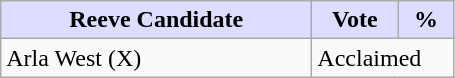<table class="wikitable">
<tr>
<th style="background:#ddf; width:200px;">Reeve Candidate</th>
<th style="background:#ddf; width:50px;">Vote</th>
<th style="background:#ddf; width:30px;">%</th>
</tr>
<tr>
<td>Arla West (X)</td>
<td colspan="2">Acclaimed</td>
</tr>
</table>
